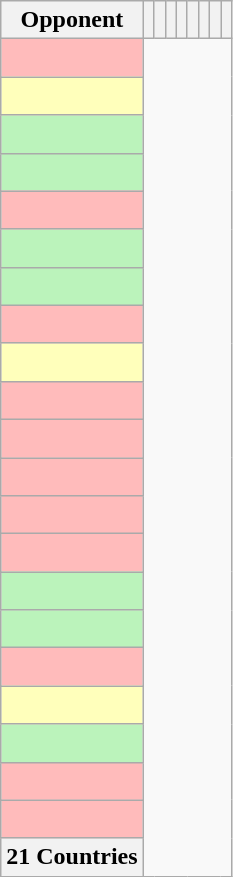<table class="sortable wikitable plainrowheaders" style="text-align:center">
<tr>
<th>Opponent</th>
<th></th>
<th></th>
<th></th>
<th></th>
<th></th>
<th></th>
<th></th>
<th></th>
</tr>
<tr bgcolor="#FFBBBB">
<td style="text-align:left;"><br></td>
</tr>
<tr bgcolor="#FFFFBB">
<td style="text-align:left;"><br></td>
</tr>
<tr bgcolor="#BBF3BB">
<td style="text-align:left;"><br></td>
</tr>
<tr bgcolor="#BBF3BB">
<td style="text-align:left;"><br></td>
</tr>
<tr bgcolor="#FFBBBB">
<td style="text-align:left;"><br></td>
</tr>
<tr bgcolor="#BBF3BB">
<td style="text-align:left;"><br></td>
</tr>
<tr bgcolor="#BBF3BB">
<td style="text-align:left;"><br></td>
</tr>
<tr bgcolor="#FFBBBB">
<td style="text-align:left;"><br></td>
</tr>
<tr bgcolor="#FFFFBB">
<td style="text-align:left;"><br></td>
</tr>
<tr bgcolor="#FFBBBB">
<td style="text-align:left;"><br></td>
</tr>
<tr bgcolor="#FFBBBB">
<td style="text-align:left;"><br></td>
</tr>
<tr bgcolor="#FFBBBB">
<td style="text-align:left;"><br></td>
</tr>
<tr bgcolor="#FFBBBB">
<td style="text-align:left;"><br></td>
</tr>
<tr bgcolor="#FFBBBB">
<td style="text-align:left;"><br></td>
</tr>
<tr bgcolor="#BBF3BB">
<td style="text-align:left;"><br></td>
</tr>
<tr bgcolor="#BBF3BB">
<td style="text-align:left;"><br></td>
</tr>
<tr bgcolor="#FFBBBB">
<td style="text-align:left;"><br></td>
</tr>
<tr bgcolor="#FFFFBB">
<td style="text-align:left;"><br></td>
</tr>
<tr bgcolor="#BBF3BB">
<td style="text-align:left;"><br></td>
</tr>
<tr bgcolor="#FFBBBB">
<td style="text-align:left;"><br></td>
</tr>
<tr bgcolor="#FFBBBB">
<td style="text-align:left;"><br></td>
</tr>
<tr class="sortbottom">
<th>21 Countries<br></th>
</tr>
</table>
